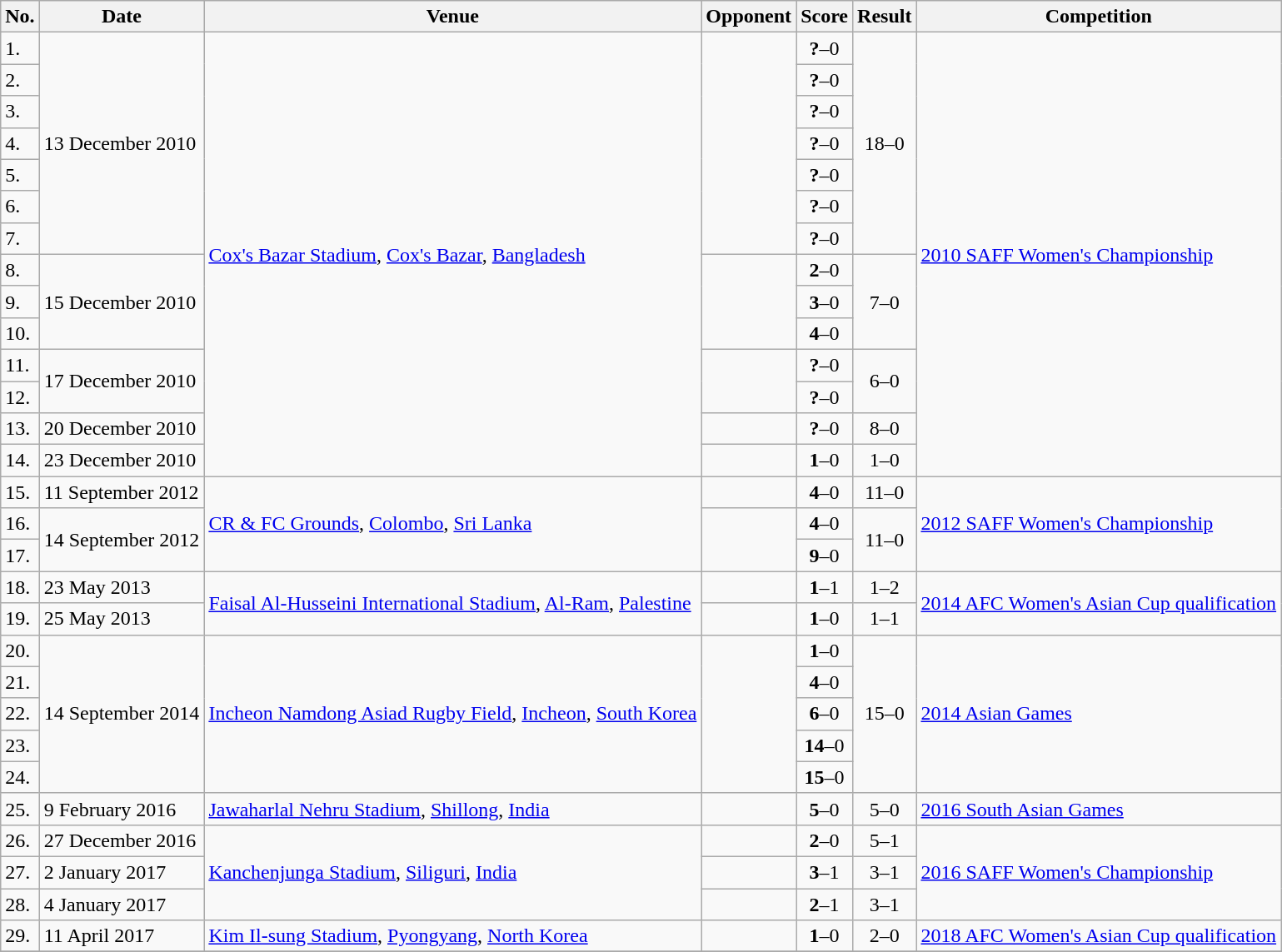<table class="wikitable">
<tr>
<th>No.</th>
<th>Date</th>
<th>Venue</th>
<th>Opponent</th>
<th>Score</th>
<th>Result</th>
<th>Competition</th>
</tr>
<tr>
<td>1.</td>
<td rowspan=7>13 December 2010</td>
<td rowspan=14><a href='#'>Cox's Bazar Stadium</a>, <a href='#'>Cox's Bazar</a>, <a href='#'>Bangladesh</a></td>
<td rowspan=7></td>
<td align=center><strong>?</strong>–0</td>
<td rowspan=7 align=center>18–0</td>
<td rowspan=14><a href='#'>2010 SAFF Women's Championship</a></td>
</tr>
<tr>
<td>2.</td>
<td align=center><strong>?</strong>–0</td>
</tr>
<tr>
<td>3.</td>
<td align=center><strong>?</strong>–0</td>
</tr>
<tr>
<td>4.</td>
<td align=center><strong>?</strong>–0</td>
</tr>
<tr>
<td>5.</td>
<td align=center><strong>?</strong>–0</td>
</tr>
<tr>
<td>6.</td>
<td align=center><strong>?</strong>–0</td>
</tr>
<tr>
<td>7.</td>
<td align=center><strong>?</strong>–0</td>
</tr>
<tr>
<td>8.</td>
<td rowspan=3>15 December 2010</td>
<td rowspan=3></td>
<td align=center><strong>2</strong>–0</td>
<td rowspan=3 align=center>7–0</td>
</tr>
<tr>
<td>9.</td>
<td align=center><strong>3</strong>–0</td>
</tr>
<tr>
<td>10.</td>
<td align=center><strong>4</strong>–0</td>
</tr>
<tr>
<td>11.</td>
<td rowspan=2>17 December 2010</td>
<td rowspan=2></td>
<td align=center><strong>?</strong>–0</td>
<td rowspan=2 align=center>6–0</td>
</tr>
<tr>
<td>12.</td>
<td align=center><strong>?</strong>–0</td>
</tr>
<tr>
<td>13.</td>
<td>20 December 2010</td>
<td></td>
<td align=center><strong>?</strong>–0</td>
<td align=center>8–0</td>
</tr>
<tr>
<td>14.</td>
<td>23 December 2010</td>
<td></td>
<td align=center><strong>1</strong>–0</td>
<td align=center>1–0</td>
</tr>
<tr>
<td>15.</td>
<td>11 September 2012</td>
<td rowspan=3><a href='#'>CR & FC Grounds</a>, <a href='#'>Colombo</a>, <a href='#'>Sri Lanka</a></td>
<td></td>
<td align=center><strong>4</strong>–0</td>
<td align=center>11–0</td>
<td rowspan=3><a href='#'>2012 SAFF Women's Championship</a></td>
</tr>
<tr>
<td>16.</td>
<td rowspan=2>14 September 2012</td>
<td rowspan=2></td>
<td align=center><strong>4</strong>–0</td>
<td rowspan=2 align=center>11–0</td>
</tr>
<tr>
<td>17.</td>
<td align=center><strong>9</strong>–0</td>
</tr>
<tr>
<td>18.</td>
<td>23 May 2013</td>
<td rowspan="2"><a href='#'>Faisal Al-Husseini International Stadium</a>, <a href='#'>Al-Ram</a>, <a href='#'>Palestine</a></td>
<td></td>
<td align=center><strong>1</strong>–1</td>
<td align=center>1–2</td>
<td rowspan="2"><a href='#'>2014 AFC Women's Asian Cup qualification</a></td>
</tr>
<tr>
<td>19.</td>
<td>25 May 2013</td>
<td></td>
<td align=center><strong>1</strong>–0</td>
<td align=center>1–1</td>
</tr>
<tr>
<td>20.</td>
<td rowspan=5>14 September 2014</td>
<td rowspan=5><a href='#'>Incheon Namdong Asiad Rugby Field</a>, <a href='#'>Incheon</a>, <a href='#'>South Korea</a></td>
<td rowspan=5></td>
<td align=center><strong>1</strong>–0</td>
<td rowspan=5 align=center>15–0</td>
<td rowspan=5><a href='#'>2014 Asian Games</a></td>
</tr>
<tr>
<td>21.</td>
<td align=center><strong>4</strong>–0</td>
</tr>
<tr>
<td>22.</td>
<td align=center><strong>6</strong>–0</td>
</tr>
<tr>
<td>23.</td>
<td align=center><strong>14</strong>–0</td>
</tr>
<tr>
<td>24.</td>
<td align=center><strong>15</strong>–0</td>
</tr>
<tr>
<td>25.</td>
<td>9 February 2016</td>
<td><a href='#'>Jawaharlal Nehru Stadium</a>, <a href='#'>Shillong</a>, <a href='#'>India</a></td>
<td></td>
<td align=center><strong>5</strong>–0</td>
<td align=center>5–0</td>
<td><a href='#'>2016 South Asian Games</a></td>
</tr>
<tr>
<td>26.</td>
<td>27 December 2016</td>
<td rowspan=3><a href='#'>Kanchenjunga Stadium</a>, <a href='#'>Siliguri</a>, <a href='#'>India</a></td>
<td></td>
<td align=center><strong>2</strong>–0</td>
<td align=center>5–1</td>
<td rowspan=3><a href='#'>2016 SAFF Women's Championship</a></td>
</tr>
<tr>
<td>27.</td>
<td>2 January 2017</td>
<td></td>
<td align=center><strong>3</strong>–1</td>
<td align=center>3–1</td>
</tr>
<tr>
<td>28.</td>
<td>4 January 2017</td>
<td></td>
<td align=center><strong>2</strong>–1</td>
<td align=center>3–1</td>
</tr>
<tr>
<td>29.</td>
<td>11 April 2017</td>
<td><a href='#'>Kim Il-sung Stadium</a>, <a href='#'>Pyongyang</a>, <a href='#'>North Korea</a></td>
<td></td>
<td align=center><strong>1</strong>–0</td>
<td align=center>2–0</td>
<td><a href='#'>2018 AFC Women's Asian Cup qualification</a></td>
</tr>
<tr>
</tr>
</table>
